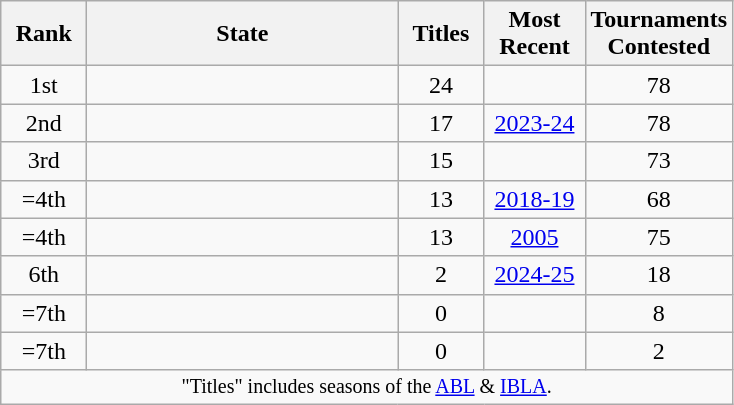<table class="wikitable sortable" style="text-align:center;">
<tr>
<th scope="col" width=50>Rank</th>
<th scope="col" width=200>State</th>
<th scope="col" width=50>Titles</th>
<th scope="col" width=60>Most Recent</th>
<th scope="col" width=75>Tournaments Contested</th>
</tr>
<tr>
<td>1st</td>
<td style="text-align:left;"></td>
<td>24</td>
<td></td>
<td>78</td>
</tr>
<tr>
<td>2nd</td>
<td style="text-align:left;"></td>
<td>17</td>
<td><a href='#'>2023-24</a></td>
<td>78</td>
</tr>
<tr>
<td>3rd</td>
<td style="text-align:left;"></td>
<td>15</td>
<td></td>
<td>73</td>
</tr>
<tr>
<td>=4th</td>
<td style="text-align:left;"></td>
<td>13</td>
<td><a href='#'>2018-19</a></td>
<td>68</td>
</tr>
<tr>
<td>=4th</td>
<td style="text-align:left;"></td>
<td>13</td>
<td><a href='#'>2005</a></td>
<td>75</td>
</tr>
<tr>
<td>6th</td>
<td style="text-align:left;"></td>
<td>2</td>
<td><a href='#'>2024-25</a></td>
<td>18</td>
</tr>
<tr>
<td>=7th</td>
<td style="text-align:left;"></td>
<td>0</td>
<td></td>
<td>8</td>
</tr>
<tr>
<td>=7th</td>
<td style="text-align:left;"></td>
<td>0</td>
<td></td>
<td>2</td>
</tr>
<tr class="sortbottom">
<td colspan=5 style="font-size:smaller">"Titles" includes seasons of the <a href='#'>ABL</a> & <a href='#'>IBLA</a>.</td>
</tr>
</table>
